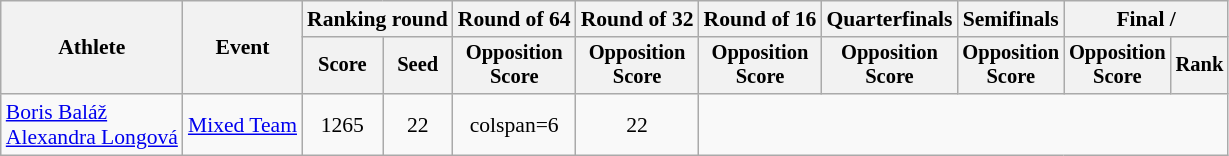<table class="wikitable" style="font-size:90%">
<tr>
<th rowspan="2">Athlete</th>
<th rowspan="2">Event</th>
<th colspan="2">Ranking round</th>
<th>Round of 64</th>
<th>Round of 32</th>
<th>Round of 16</th>
<th>Quarterfinals</th>
<th>Semifinals</th>
<th colspan="2">Final / </th>
</tr>
<tr style="font-size:95%">
<th>Score</th>
<th>Seed</th>
<th>Opposition<br>Score</th>
<th>Opposition<br>Score</th>
<th>Opposition<br>Score</th>
<th>Opposition<br>Score</th>
<th>Opposition<br>Score</th>
<th>Opposition<br>Score</th>
<th>Rank</th>
</tr>
<tr align=center>
<td align=left><a href='#'>Boris Baláž</a><br><a href='#'>Alexandra Longová</a></td>
<td align=left><a href='#'>Mixed Team</a></td>
<td>1265</td>
<td>22</td>
<td>colspan=6 </td>
<td>22</td>
</tr>
</table>
